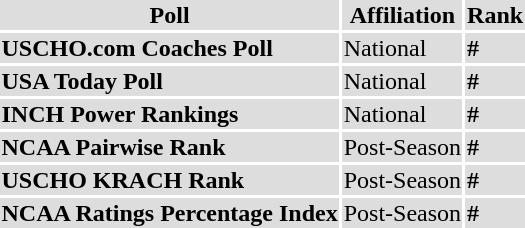<table>
<tr align="center" bgcolor="#dddddd">
<th>Poll</th>
<th>Affiliation</th>
<th>Rank</th>
</tr>
<tr align="left" bgcolor="#dddddd">
<td><strong>USCHO.com Coaches Poll</strong></td>
<td>National</td>
<td><strong>#</strong></td>
</tr>
<tr align="left" bgcolor="#dddddd">
<td><strong>USA Today Poll</strong></td>
<td>National</td>
<td><strong>#</strong></td>
</tr>
<tr align="left" bgcolor="#dddddd">
<td><strong>INCH Power Rankings</strong></td>
<td>National</td>
<td><strong>#</strong></td>
</tr>
<tr align="left" bgcolor="#dddddd">
<td><strong>NCAA Pairwise Rank</strong></td>
<td>Post-Season</td>
<td><strong>#</strong></td>
</tr>
<tr align="left" bgcolor="#dddddd">
<td><strong>USCHO KRACH Rank</strong></td>
<td>Post-Season</td>
<td><strong>#</strong></td>
</tr>
<tr align="left" bgcolor="#dddddd">
<td><strong>NCAA Ratings Percentage Index</strong></td>
<td>Post-Season</td>
<td><strong>#</strong></td>
</tr>
<tr>
</tr>
</table>
